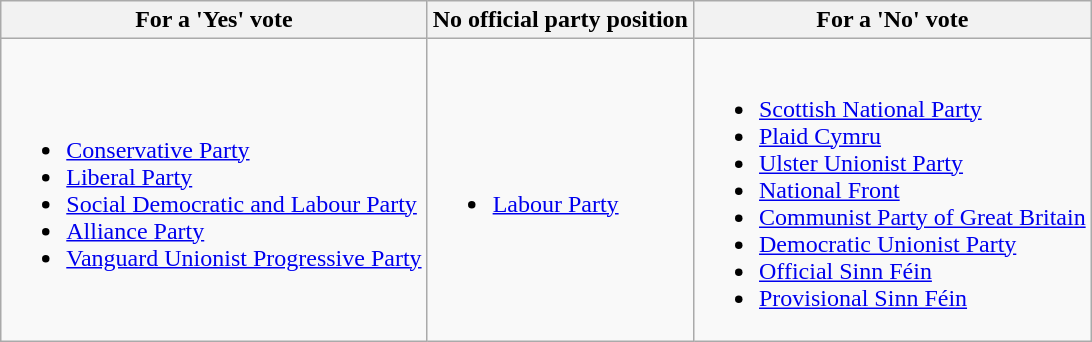<table class="wikitable">
<tr>
<th>For a 'Yes' vote</th>
<th>No official party position</th>
<th>For a 'No' vote</th>
</tr>
<tr>
<td><br><ul><li><a href='#'>Conservative Party</a></li><li><a href='#'>Liberal Party</a></li><li><a href='#'>Social Democratic and Labour Party</a></li><li><a href='#'>Alliance Party</a></li><li><a href='#'>Vanguard Unionist Progressive Party</a></li></ul></td>
<td><br><ul><li><a href='#'>Labour Party</a></li></ul></td>
<td><br><ul><li><a href='#'>Scottish National Party</a></li><li><a href='#'>Plaid Cymru</a></li><li><a href='#'>Ulster Unionist Party</a></li><li><a href='#'>National Front</a></li><li><a href='#'>Communist Party of Great Britain</a></li><li><a href='#'>Democratic Unionist Party</a></li><li><a href='#'>Official Sinn Féin</a></li><li><a href='#'>Provisional Sinn Féin</a></li></ul></td>
</tr>
</table>
